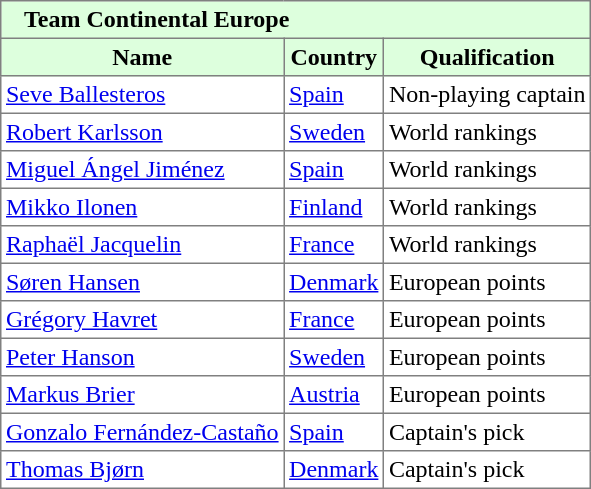<table border="1" cellpadding="3" style="border-collapse: collapse;">
<tr style="background:#ddffdd;">
<td colspan=5>   <strong>Team Continental Europe</strong></td>
</tr>
<tr style="background:#ddffdd;">
<th>Name</th>
<th>Country</th>
<th>Qualification</th>
</tr>
<tr>
<td><a href='#'>Seve Ballesteros</a></td>
<td><a href='#'>Spain</a></td>
<td>Non-playing captain</td>
</tr>
<tr>
<td><a href='#'>Robert Karlsson</a></td>
<td><a href='#'>Sweden</a></td>
<td>World rankings</td>
</tr>
<tr>
<td><a href='#'>Miguel Ángel Jiménez</a></td>
<td><a href='#'>Spain</a></td>
<td>World rankings</td>
</tr>
<tr>
<td><a href='#'>Mikko Ilonen</a></td>
<td><a href='#'>Finland</a></td>
<td>World rankings</td>
</tr>
<tr>
<td><a href='#'>Raphaël Jacquelin</a></td>
<td><a href='#'>France</a></td>
<td>World rankings</td>
</tr>
<tr>
<td><a href='#'>Søren Hansen</a></td>
<td><a href='#'>Denmark</a></td>
<td>European points</td>
</tr>
<tr>
<td><a href='#'>Grégory Havret</a></td>
<td><a href='#'>France</a></td>
<td>European points</td>
</tr>
<tr>
<td><a href='#'>Peter Hanson</a></td>
<td><a href='#'>Sweden</a></td>
<td>European points</td>
</tr>
<tr>
<td><a href='#'>Markus Brier</a></td>
<td><a href='#'>Austria</a></td>
<td>European points</td>
</tr>
<tr>
<td><a href='#'>Gonzalo Fernández-Castaño</a></td>
<td><a href='#'>Spain</a></td>
<td>Captain's pick</td>
</tr>
<tr>
<td><a href='#'>Thomas Bjørn</a></td>
<td><a href='#'>Denmark</a></td>
<td>Captain's pick</td>
</tr>
</table>
